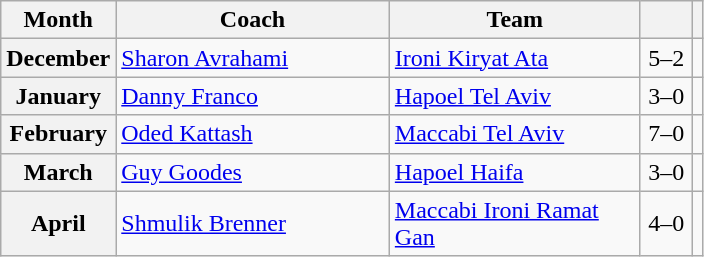<table class="wikitable" style="text-align: center;">
<tr>
<th>Month</th>
<th style="width:175px;">Coach</th>
<th style="width:160px;">Team</th>
<th style="width:27px;"></th>
<th></th>
</tr>
<tr>
<th>December</th>
<td align=left> <a href='#'>Sharon Avrahami</a></td>
<td align=left><a href='#'>Ironi Kiryat Ata</a></td>
<td>5–2</td>
<td></td>
</tr>
<tr>
<th>January</th>
<td align=left> <a href='#'>Danny Franco</a></td>
<td align=left><a href='#'>Hapoel Tel Aviv</a></td>
<td>3–0</td>
<td></td>
</tr>
<tr>
<th>February</th>
<td align=left> <a href='#'>Oded Kattash</a></td>
<td align=left><a href='#'>Maccabi Tel Aviv</a></td>
<td>7–0</td>
<td></td>
</tr>
<tr>
<th>March</th>
<td align=left> <a href='#'>Guy Goodes</a></td>
<td align=left><a href='#'>Hapoel Haifa</a></td>
<td>3–0</td>
<td></td>
</tr>
<tr>
<th>April</th>
<td align=left> <a href='#'>Shmulik Brenner</a></td>
<td align=left><a href='#'>Maccabi Ironi Ramat Gan</a></td>
<td>4–0</td>
<td></td>
</tr>
</table>
